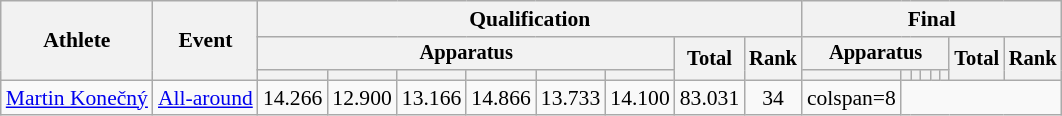<table class="wikitable" style="font-size:90%">
<tr>
<th rowspan=3>Athlete</th>
<th rowspan=3>Event</th>
<th colspan =8>Qualification</th>
<th colspan =8>Final</th>
</tr>
<tr style="font-size:95%">
<th colspan=6>Apparatus</th>
<th rowspan=2>Total</th>
<th rowspan=2>Rank</th>
<th colspan=6>Apparatus</th>
<th rowspan=2>Total</th>
<th rowspan=2>Rank</th>
</tr>
<tr style="font-size:95%">
<th></th>
<th></th>
<th></th>
<th></th>
<th></th>
<th></th>
<th></th>
<th></th>
<th></th>
<th></th>
<th></th>
<th></th>
</tr>
<tr align=center>
<td align=left><a href='#'>Martin Konečný</a></td>
<td align=left><a href='#'>All-around</a></td>
<td>14.266</td>
<td>12.900</td>
<td>13.166</td>
<td>14.866</td>
<td>13.733</td>
<td>14.100</td>
<td>83.031</td>
<td>34</td>
<td>colspan=8 </td>
</tr>
</table>
